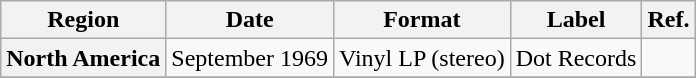<table class="wikitable plainrowheaders">
<tr>
<th scope="col">Region</th>
<th scope="col">Date</th>
<th scope="col">Format</th>
<th scope="col">Label</th>
<th scope="col">Ref.</th>
</tr>
<tr>
<th scope="row">North America</th>
<td>September 1969</td>
<td>Vinyl LP (stereo)</td>
<td>Dot Records</td>
<td></td>
</tr>
<tr>
</tr>
</table>
